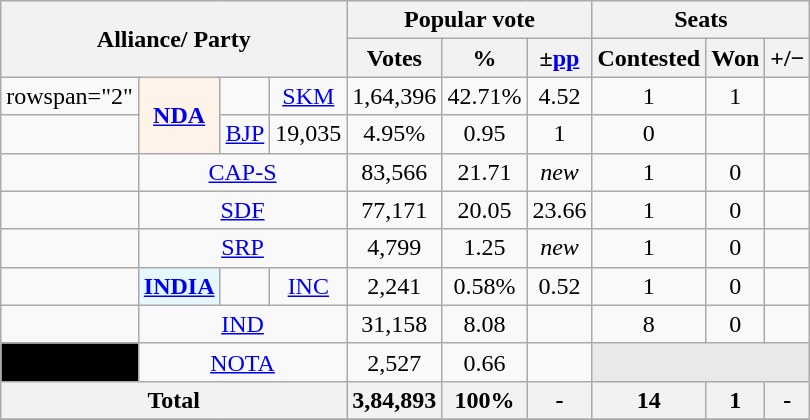<table class="wikitable sortable" style="text-align:center;">
<tr>
<th colspan="4" rowspan="2">Alliance/ Party</th>
<th colspan="3">Popular vote</th>
<th colspan="3">Seats</th>
</tr>
<tr>
<th>Votes</th>
<th>%</th>
<th>±<a href='#'>pp</a></th>
<th>Contested</th>
<th>Won</th>
<th><strong>+/−</strong></th>
</tr>
<tr>
<td>rowspan="2"</td>
<th rowspan="2"style="background:#FEF3E8"><a href='#'>NDA</a></th>
<td></td>
<td><a href='#'>SKM</a></td>
<td>1,64,396</td>
<td>42.71%</td>
<td>4.52</td>
<td>1</td>
<td>1</td>
<td></td>
</tr>
<tr>
<td></td>
<td><a href='#'>BJP</a></td>
<td>19,035</td>
<td>4.95%</td>
<td>0.95</td>
<td>1</td>
<td>0</td>
<td></td>
</tr>
<tr>
<td></td>
<td colspan="3"><a href='#'>CAP-S</a></td>
<td>83,566</td>
<td>21.71</td>
<td><em>new</em></td>
<td>1</td>
<td>0</td>
<td></td>
</tr>
<tr>
<td></td>
<td colspan="3"><a href='#'>SDF</a></td>
<td>77,171</td>
<td>20.05</td>
<td> 23.66</td>
<td>1</td>
<td>0</td>
<td></td>
</tr>
<tr>
<td></td>
<td colspan="3"><a href='#'>SRP</a></td>
<td>4,799</td>
<td>1.25</td>
<td><em>new</em></td>
<td>1</td>
<td>0</td>
<td></td>
</tr>
<tr>
<td></td>
<th style="background:#E5F8FF"><a href='#'>INDIA</a></th>
<td></td>
<td><a href='#'>INC</a></td>
<td>2,241</td>
<td>0.58%</td>
<td>0.52</td>
<td>1</td>
<td>0</td>
<td></td>
</tr>
<tr>
<td></td>
<td colspan="3"><a href='#'>IND</a></td>
<td>31,158</td>
<td>8.08</td>
<td></td>
<td>8</td>
<td>0</td>
<td></td>
</tr>
<tr>
<td bgcolor="Black"></td>
<td colspan="3"><a href='#'>NOTA</a></td>
<td>2,527</td>
<td>0.66</td>
<td></td>
<th colspan="3" style="background-color:#E9E9E9"></th>
</tr>
<tr>
<th colspan="4">Total</th>
<th>3,84,893</th>
<th>100%</th>
<th>-</th>
<th>14</th>
<th>1</th>
<th>-</th>
</tr>
<tr>
</tr>
</table>
